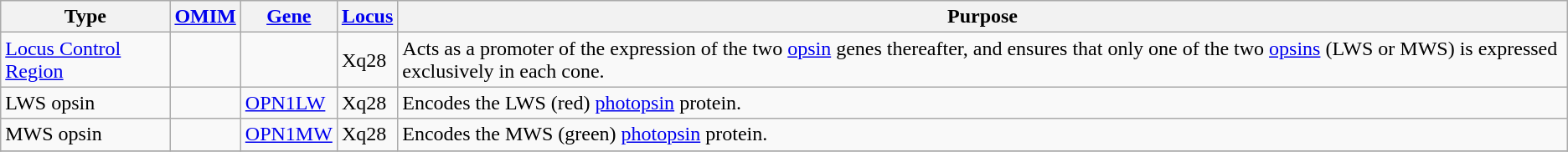<table class="wikitable">
<tr>
<th>Type</th>
<th><a href='#'>OMIM</a></th>
<th><a href='#'>Gene</a></th>
<th><a href='#'>Locus</a></th>
<th>Purpose</th>
</tr>
<tr>
<td><a href='#'>Locus Control Region</a></td>
<td></td>
<td></td>
<td>Xq28</td>
<td>Acts as a promoter of the expression of the two <a href='#'>opsin</a> genes thereafter, and ensures that only one of the two <a href='#'>opsins</a> (LWS or MWS) is expressed exclusively in each cone.</td>
</tr>
<tr>
<td>LWS opsin</td>
<td></td>
<td><a href='#'>OPN1LW</a></td>
<td>Xq28</td>
<td>Encodes the LWS (red) <a href='#'>photopsin</a> protein.</td>
</tr>
<tr>
<td>MWS opsin</td>
<td></td>
<td><a href='#'>OPN1MW</a></td>
<td>Xq28</td>
<td>Encodes the MWS (green) <a href='#'>photopsin</a> protein.</td>
</tr>
<tr>
</tr>
</table>
